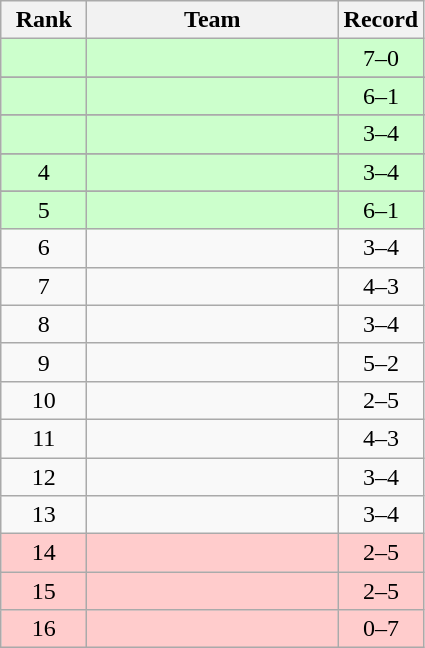<table class="wikitable" style="text-align: center">
<tr>
<th width=50>Rank</th>
<th width=160>Team</th>
<th width=50>Record</th>
</tr>
<tr bgcolor=#ccffcc>
<td></td>
<td align=left></td>
<td>7–0</td>
</tr>
<tr>
</tr>
<tr bgcolor=#ccffcc>
<td></td>
<td align=left></td>
<td>6–1</td>
</tr>
<tr>
</tr>
<tr bgcolor=#ccffcc>
<td></td>
<td align=left></td>
<td>3–4</td>
</tr>
<tr>
</tr>
<tr bgcolor=#ccffcc>
<td>4</td>
<td align=left></td>
<td>3–4</td>
</tr>
<tr>
</tr>
<tr bgcolor=#ccffcc>
<td>5</td>
<td align=left></td>
<td>6–1</td>
</tr>
<tr>
<td>6</td>
<td align=left></td>
<td>3–4</td>
</tr>
<tr>
<td>7</td>
<td align=left></td>
<td>4–3</td>
</tr>
<tr>
<td>8</td>
<td align=left></td>
<td>3–4</td>
</tr>
<tr>
<td>9</td>
<td align=left></td>
<td>5–2</td>
</tr>
<tr>
<td>10</td>
<td align=left></td>
<td>2–5</td>
</tr>
<tr>
<td>11</td>
<td align=left></td>
<td>4–3</td>
</tr>
<tr>
<td>12</td>
<td align=left></td>
<td>3–4</td>
</tr>
<tr>
<td>13</td>
<td align=left></td>
<td>3–4</td>
</tr>
<tr bgcolor=#ffcccc>
<td>14</td>
<td align=left></td>
<td>2–5</td>
</tr>
<tr bgcolor=#ffcccc>
<td>15</td>
<td align=left></td>
<td>2–5</td>
</tr>
<tr bgcolor=#ffcccc>
<td>16</td>
<td align=left></td>
<td>0–7</td>
</tr>
</table>
